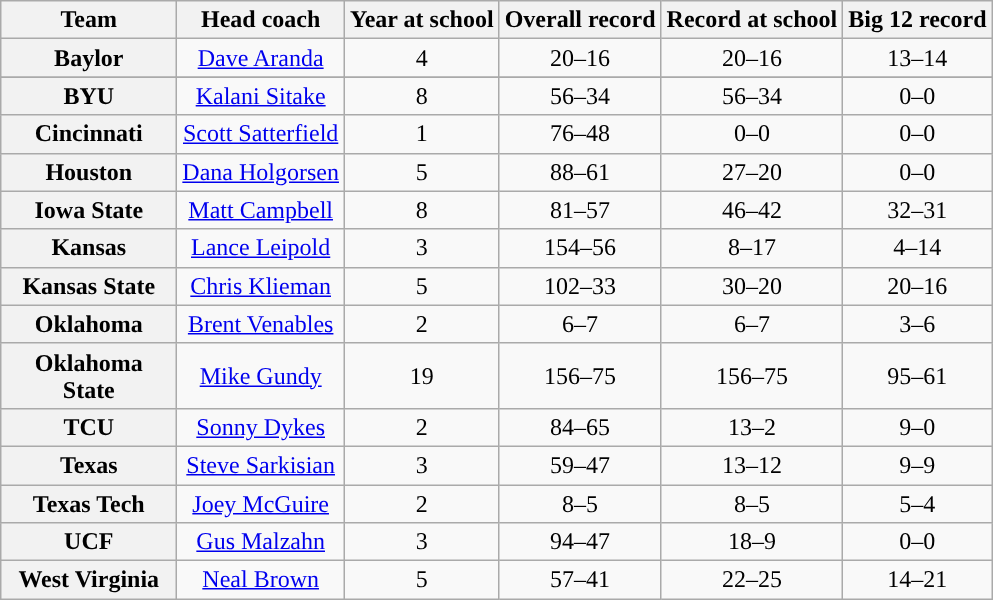<table class="wikitable sortable" style="text-align: center;">
<tr>
<th style="width:110px;">Team</th>
<th>Head coach</th>
<th>Year at school</th>
<th>Overall record</th>
<th>Record at school</th>
<th>Big 12 record</th>
</tr>
<tr>
<th>Baylor</th>
<td><a href='#'>Dave Aranda</a></td>
<td>4</td>
<td>20–16</td>
<td>20–16</td>
<td>13–14</td>
</tr>
<tr>
</tr>
<tr>
<th>BYU</th>
<td><a href='#'>Kalani Sitake</a></td>
<td>8</td>
<td>56–34</td>
<td>56–34</td>
<td>0–0</td>
</tr>
<tr>
<th>Cincinnati</th>
<td><a href='#'>Scott Satterfield</a></td>
<td>1</td>
<td>76–48</td>
<td>0–0</td>
<td>0–0</td>
</tr>
<tr>
<th>Houston</th>
<td><a href='#'>Dana Holgorsen</a></td>
<td>5</td>
<td>88–61</td>
<td>27–20</td>
<td>0–0</td>
</tr>
<tr>
<th>Iowa State</th>
<td><a href='#'>Matt Campbell</a></td>
<td>8</td>
<td>81–57</td>
<td>46–42</td>
<td>32–31</td>
</tr>
<tr>
<th>Kansas</th>
<td><a href='#'>Lance Leipold</a></td>
<td>3</td>
<td>154–56</td>
<td>8–17</td>
<td>4–14</td>
</tr>
<tr>
<th>Kansas State</th>
<td><a href='#'>Chris Klieman</a></td>
<td>5</td>
<td>102–33</td>
<td>30–20</td>
<td>20–16</td>
</tr>
<tr>
<th>Oklahoma</th>
<td><a href='#'>Brent Venables</a></td>
<td>2</td>
<td>6–7</td>
<td>6–7</td>
<td>3–6</td>
</tr>
<tr>
<th>Oklahoma State</th>
<td><a href='#'>Mike Gundy</a></td>
<td>19</td>
<td>156–75</td>
<td>156–75</td>
<td>95–61</td>
</tr>
<tr>
<th>TCU</th>
<td><a href='#'>Sonny Dykes</a></td>
<td>2</td>
<td>84–65</td>
<td>13–2</td>
<td>9–0</td>
</tr>
<tr>
<th>Texas</th>
<td><a href='#'>Steve Sarkisian</a></td>
<td>3</td>
<td>59–47</td>
<td>13–12</td>
<td>9–9</td>
</tr>
<tr>
<th>Texas Tech</th>
<td><a href='#'>Joey McGuire</a></td>
<td>2</td>
<td>8–5</td>
<td>8–5</td>
<td>5–4</td>
</tr>
<tr>
<th>UCF</th>
<td><a href='#'>Gus Malzahn</a></td>
<td>3</td>
<td>94–47</td>
<td>18–9</td>
<td>0–0</td>
</tr>
<tr>
<th>West Virginia</th>
<td><a href='#'>Neal Brown</a></td>
<td>5</td>
<td>57–41</td>
<td>22–25</td>
<td>14–21</td>
</tr>
</table>
